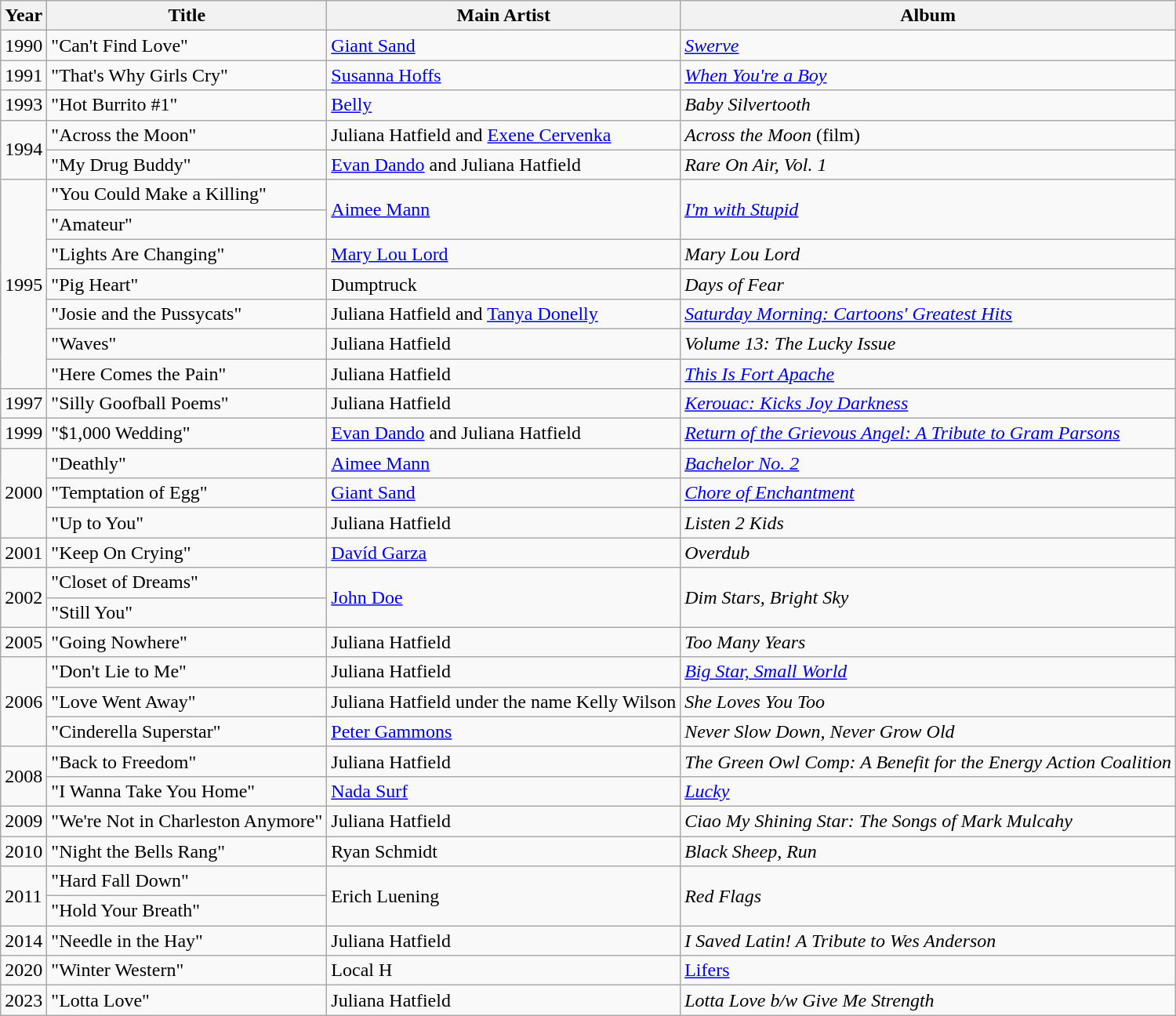<table class="wikitable">
<tr>
<th>Year</th>
<th>Title</th>
<th>Main Artist</th>
<th>Album</th>
</tr>
<tr>
<td>1990</td>
<td>"Can't Find Love"</td>
<td><a href='#'>Giant Sand</a></td>
<td><em><a href='#'>Swerve</a></em></td>
</tr>
<tr>
<td>1991</td>
<td>"That's Why Girls Cry"</td>
<td><a href='#'>Susanna Hoffs</a></td>
<td><em><a href='#'>When You're a Boy</a></em></td>
</tr>
<tr>
<td>1993</td>
<td>"Hot Burrito #1"</td>
<td><a href='#'>Belly</a></td>
<td><em>Baby Silvertooth</em></td>
</tr>
<tr>
<td rowspan="2">1994</td>
<td>"Across the Moon"</td>
<td>Juliana Hatfield and <a href='#'>Exene Cervenka</a></td>
<td><em>Across the Moon</em> (film)</td>
</tr>
<tr>
<td>"My Drug Buddy"</td>
<td><a href='#'>Evan Dando</a> and Juliana Hatfield</td>
<td><em>Rare On Air, Vol. 1</em></td>
</tr>
<tr>
<td rowspan="7">1995</td>
<td>"You Could Make a Killing"</td>
<td rowspan="2"><a href='#'>Aimee Mann</a></td>
<td rowspan="2"><em><a href='#'>I'm with Stupid</a></em></td>
</tr>
<tr>
<td>"Amateur"</td>
</tr>
<tr>
<td>"Lights Are Changing"</td>
<td><a href='#'>Mary Lou Lord</a></td>
<td><em>Mary Lou Lord</em></td>
</tr>
<tr>
<td>"Pig Heart"</td>
<td>Dumptruck</td>
<td><em>Days of Fear</em></td>
</tr>
<tr>
<td>"Josie and the Pussycats"</td>
<td>Juliana Hatfield and <a href='#'>Tanya Donelly</a></td>
<td><em><a href='#'>Saturday Morning: Cartoons' Greatest Hits</a></em></td>
</tr>
<tr>
<td>"Waves"</td>
<td>Juliana Hatfield</td>
<td><em>Volume 13: The Lucky Issue</em></td>
</tr>
<tr>
<td>"Here Comes the Pain"</td>
<td>Juliana Hatfield</td>
<td><em><a href='#'>This Is Fort Apache</a></em></td>
</tr>
<tr>
<td>1997</td>
<td>"Silly Goofball Poems"</td>
<td>Juliana Hatfield</td>
<td><em><a href='#'>Kerouac: Kicks Joy Darkness</a></em></td>
</tr>
<tr>
<td>1999</td>
<td>"$1,000 Wedding"</td>
<td><a href='#'>Evan Dando</a> and Juliana Hatfield</td>
<td><em><a href='#'>Return of the Grievous Angel: A Tribute to Gram Parsons</a></em></td>
</tr>
<tr>
<td rowspan="3">2000</td>
<td>"Deathly"</td>
<td><a href='#'>Aimee Mann</a></td>
<td><em><a href='#'>Bachelor No. 2</a></em></td>
</tr>
<tr>
<td>"Temptation of Egg"</td>
<td><a href='#'>Giant Sand</a></td>
<td><em><a href='#'>Chore of Enchantment</a></em></td>
</tr>
<tr>
<td>"Up to You"</td>
<td>Juliana Hatfield</td>
<td><em>Listen 2 Kids</em></td>
</tr>
<tr>
<td>2001</td>
<td>"Keep On Crying"</td>
<td><a href='#'>Davíd Garza</a></td>
<td><em>Overdub</em></td>
</tr>
<tr>
<td rowspan="2">2002</td>
<td>"Closet of Dreams"</td>
<td rowspan="2"><a href='#'>John Doe</a></td>
<td rowspan="2"><em>Dim Stars, Bright Sky</em></td>
</tr>
<tr>
<td>"Still You"</td>
</tr>
<tr>
<td>2005</td>
<td>"Going Nowhere"</td>
<td>Juliana Hatfield</td>
<td><em>Too Many Years</em></td>
</tr>
<tr>
<td rowspan="3">2006</td>
<td>"Don't Lie to Me"</td>
<td>Juliana Hatfield</td>
<td><em><a href='#'>Big Star, Small World</a></em></td>
</tr>
<tr>
<td>"Love Went Away"</td>
<td>Juliana Hatfield under the name Kelly Wilson</td>
<td><em>She Loves You Too</em></td>
</tr>
<tr>
<td>"Cinderella Superstar"</td>
<td><a href='#'>Peter Gammons</a></td>
<td><em>Never Slow Down, Never Grow Old</em></td>
</tr>
<tr>
<td rowspan="2">2008</td>
<td>"Back to Freedom"</td>
<td>Juliana Hatfield</td>
<td><em>The Green Owl Comp: A Benefit for the Energy Action Coalition</em></td>
</tr>
<tr>
<td>"I Wanna Take You Home"</td>
<td><a href='#'>Nada Surf</a></td>
<td><em><a href='#'>Lucky</a></em></td>
</tr>
<tr>
<td>2009</td>
<td>"We're Not in Charleston Anymore"</td>
<td>Juliana Hatfield</td>
<td><em>Ciao My Shining Star: The Songs of Mark Mulcahy</em></td>
</tr>
<tr>
<td>2010</td>
<td>"Night the Bells Rang"</td>
<td>Ryan Schmidt</td>
<td><em>Black Sheep, Run</em></td>
</tr>
<tr>
<td rowspan="2">2011</td>
<td>"Hard Fall Down"</td>
<td rowspan="2">Erich Luening</td>
<td rowspan="2"><em>Red Flags</em></td>
</tr>
<tr>
<td>"Hold Your Breath"</td>
</tr>
<tr>
<td>2014</td>
<td>"Needle in the Hay"</td>
<td>Juliana Hatfield</td>
<td><em>I Saved Latin! A Tribute to Wes Anderson</em></td>
</tr>
<tr>
<td>2020</td>
<td>"Winter Western"</td>
<td>Local H</td>
<td><a href='#'>Lifers</a></td>
</tr>
<tr>
<td>2023</td>
<td>"Lotta Love"</td>
<td>Juliana Hatfield</td>
<td><em>Lotta Love b/w Give Me Strength</em></td>
</tr>
</table>
